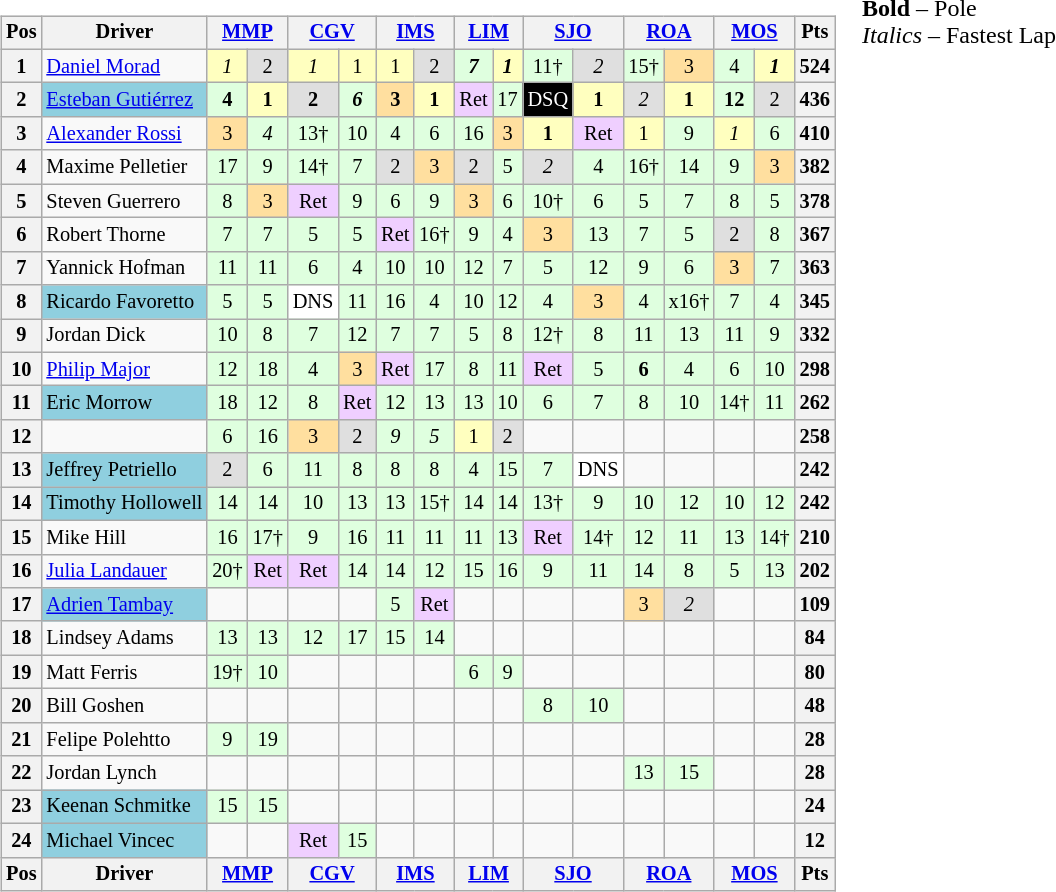<table>
<tr>
<td><br><table class="wikitable" style="font-size:85%; text-align:center">
<tr>
<th>Pos</th>
<th>Driver</th>
<th colspan=2><a href='#'>MMP</a><br></th>
<th colspan=2><a href='#'>CGV</a><br></th>
<th colspan=2><a href='#'>IMS</a><br></th>
<th colspan=2><a href='#'>LIM</a><br></th>
<th colspan=2><a href='#'>SJO</a><br></th>
<th colspan=2><a href='#'>ROA</a><br></th>
<th colspan=2><a href='#'>MOS</a><br></th>
<th>Pts</th>
</tr>
<tr>
<th>1</th>
<td style="text-align:left"> <a href='#'>Daniel Morad</a></td>
<td style="background:#ffffbf"><em>1</em></td>
<td style="background:#dfdfdf">2</td>
<td style="background:#ffffbf"><em>1</em></td>
<td style="background:#ffffbf">1</td>
<td style="background:#ffffbf">1</td>
<td style="background:#dfdfdf">2</td>
<td style="background:#dfffdf"><strong><em>7</em></strong></td>
<td style="background:#ffffbf"><strong><em>1</em></strong></td>
<td style="background:#dfffdf">11†</td>
<td style="background:#dfdfdf"><em>2</em></td>
<td style="background:#dfffdf">15†</td>
<td style="background:#ffdf9f">3</td>
<td style="background:#dfffdf">4</td>
<td style="background:#ffffbf"><strong><em>1</em></strong></td>
<th>524</th>
</tr>
<tr>
<th>2</th>
<td style="text-align:left; background:#8fcfdf"> <a href='#'>Esteban Gutiérrez</a></td>
<td style="background:#dfffdf"><strong>4</strong></td>
<td style="background:#ffffbf"><strong>1</strong></td>
<td style="background:#dfdfdf"><strong>2</strong></td>
<td style="background:#dfffdf"><strong><em>6</em></strong></td>
<td style="background:#ffdf9f"><strong>3</strong></td>
<td style="background:#ffffbf"><strong>1</strong></td>
<td style="background:#efcfff">Ret</td>
<td style="background:#dfffdf">17</td>
<td style="background-color:#000000;color:white">DSQ</td>
<td style="background:#ffffbf"><strong>1</strong></td>
<td style="background:#dfdfdf"><em>2</em></td>
<td style="background:#ffffbf"><strong>1</strong></td>
<td style="background:#dfffdf"><strong>12</strong></td>
<td style="background:#dfdfdf">2</td>
<th>436</th>
</tr>
<tr>
<th>3</th>
<td style="text-align:left"> <a href='#'>Alexander Rossi</a></td>
<td style="background:#ffdf9f">3</td>
<td style="background:#dfffdf"><em>4</em></td>
<td style="background:#dfffdf">13†</td>
<td style="background:#dfffdf">10</td>
<td style="background:#dfffdf">4</td>
<td style="background:#dfffdf">6</td>
<td style="background:#dfffdf">16</td>
<td style="background:#ffdf9f">3</td>
<td style="background:#ffffbf"><strong>1</strong></td>
<td style="background:#efcfff">Ret</td>
<td style="background:#ffffbf">1</td>
<td style="background:#dfffdf">9</td>
<td style="background:#ffffbf"><em>1</em></td>
<td style="background:#dfffdf">6</td>
<th>410</th>
</tr>
<tr>
<th>4</th>
<td style="text-align:left"> Maxime Pelletier</td>
<td style="background:#dfffdf">17</td>
<td style="background:#dfffdf">9</td>
<td style="background:#dfffdf">14†</td>
<td style="background:#dfffdf">7</td>
<td style="background:#dfdfdf">2</td>
<td style="background:#ffdf9f">3</td>
<td style="background:#dfdfdf">2</td>
<td style="background:#dfffdf">5</td>
<td style="background:#dfdfdf"><em>2</em></td>
<td style="background:#dfffdf">4</td>
<td style="background:#dfffdf">16†</td>
<td style="background:#dfffdf">14</td>
<td style="background:#dfffdf">9</td>
<td style="background:#ffdf9f">3</td>
<th>382</th>
</tr>
<tr>
<th>5</th>
<td style="text-align:left"> Steven Guerrero</td>
<td style="background:#dfffdf">8</td>
<td style="background:#ffdf9f">3</td>
<td style="background:#efcfff">Ret</td>
<td style="background:#dfffdf">9</td>
<td style="background:#dfffdf">6</td>
<td style="background:#dfffdf">9</td>
<td style="background:#ffdf9f">3</td>
<td style="background:#dfffdf">6</td>
<td style="background:#dfffdf">10†</td>
<td style="background:#dfffdf">6</td>
<td style="background:#dfffdf">5</td>
<td style="background:#dfffdf">7</td>
<td style="background:#dfffdf">8</td>
<td style="background:#dfffdf">5</td>
<th>378</th>
</tr>
<tr>
<th>6</th>
<td style="text-align:left"> Robert Thorne</td>
<td style="background:#dfffdf">7</td>
<td style="background:#dfffdf">7</td>
<td style="background:#dfffdf">5</td>
<td style="background:#dfffdf">5</td>
<td style="background:#efcfff">Ret</td>
<td style="background:#dfffdf">16†</td>
<td style="background:#dfffdf">9</td>
<td style="background:#dfffdf">4</td>
<td style="background:#ffdf9f">3</td>
<td style="background:#dfffdf">13</td>
<td style="background:#dfffdf">7</td>
<td style="background:#dfffdf">5</td>
<td style="background:#dfdfdf">2</td>
<td style="background:#dfffdf">8</td>
<th>367</th>
</tr>
<tr>
<th>7</th>
<td style="text-align:left"> Yannick Hofman</td>
<td style="background:#dfffdf">11</td>
<td style="background:#dfffdf">11</td>
<td style="background:#dfffdf">6</td>
<td style="background:#dfffdf">4</td>
<td style="background:#dfffdf">10</td>
<td style="background:#dfffdf">10</td>
<td style="background:#dfffdf">12</td>
<td style="background:#dfffdf">7</td>
<td style="background:#dfffdf">5</td>
<td style="background:#dfffdf">12</td>
<td style="background:#dfffdf">9</td>
<td style="background:#dfffdf">6</td>
<td style="background:#ffdf9f">3</td>
<td style="background:#dfffdf">7</td>
<th>363</th>
</tr>
<tr>
<th>8</th>
<td style="text-align:left; background:#8fcfdf"> Ricardo Favoretto</td>
<td style="background:#dfffdf">5</td>
<td style="background:#dfffdf">5</td>
<td style="background:#ffffff">DNS</td>
<td style="background:#dfffdf">11</td>
<td style="background:#dfffdf">16</td>
<td style="background:#dfffdf">4</td>
<td style="background:#dfffdf">10</td>
<td style="background:#dfffdf">12</td>
<td style="background:#dfffdf">4</td>
<td style="background:#ffdf9f">3</td>
<td style="background:#dfffdf">4</td>
<td style="background:#dfffdf">x16†</td>
<td style="background:#dfffdf">7</td>
<td style="background:#dfffdf">4</td>
<th>345</th>
</tr>
<tr>
<th>9</th>
<td style="text-align:left"> Jordan Dick</td>
<td style="background:#dfffdf">10</td>
<td style="background:#dfffdf">8</td>
<td style="background:#dfffdf">7</td>
<td style="background:#dfffdf">12</td>
<td style="background:#dfffdf">7</td>
<td style="background:#dfffdf">7</td>
<td style="background:#dfffdf">5</td>
<td style="background:#dfffdf">8</td>
<td style="background:#dfffdf">12†</td>
<td style="background:#dfffdf">8</td>
<td style="background:#dfffdf">11</td>
<td style="background:#dfffdf">13</td>
<td style="background:#dfffdf">11</td>
<td style="background:#dfffdf">9</td>
<th>332</th>
</tr>
<tr>
<th>10</th>
<td style="text-align:left"> <a href='#'>Philip Major</a></td>
<td style="background:#dfffdf">12</td>
<td style="background:#dfffdf">18</td>
<td style="background:#dfffdf">4</td>
<td style="background:#ffdf9f">3</td>
<td style="background:#efcfff">Ret</td>
<td style="background:#dfffdf">17</td>
<td style="background:#dfffdf">8</td>
<td style="background:#dfffdf">11</td>
<td style="background:#efcfff">Ret</td>
<td style="background:#dfffdf">5</td>
<td style="background:#dfffdf"><strong>6</strong></td>
<td style="background:#dfffdf">4</td>
<td style="background:#dfffdf">6</td>
<td style="background:#dfffdf">10</td>
<th>298</th>
</tr>
<tr>
<th>11</th>
<td style="text-align:left; background:#8fcfdf"> Eric Morrow</td>
<td style="background:#dfffdf">18</td>
<td style="background:#dfffdf">12</td>
<td style="background:#dfffdf">8</td>
<td style="background:#efcfff">Ret</td>
<td style="background:#dfffdf">12</td>
<td style="background:#dfffdf">13</td>
<td style="background:#dfffdf">13</td>
<td style="background:#dfffdf">10</td>
<td style="background:#dfffdf">6</td>
<td style="background:#dfffdf">7</td>
<td style="background:#dfffdf">8</td>
<td style="background:#dfffdf">10</td>
<td style="background:#dfffdf">14†</td>
<td style="background:#dfffdf">11</td>
<th>262</th>
</tr>
<tr>
<th>12</th>
<td style="text-align:left"></td>
<td style="background:#dfffdf">6</td>
<td style="background:#dfffdf">16</td>
<td style="background:#ffdf9f">3</td>
<td style="background:#dfdfdf">2</td>
<td style="background:#dfffdf"><em>9</em></td>
<td style="background:#dfffdf"><em>5</em></td>
<td style="background:#ffffbf">1</td>
<td style="background:#dfdfdf">2</td>
<td></td>
<td></td>
<td></td>
<td></td>
<td></td>
<td></td>
<th>258</th>
</tr>
<tr>
<th>13</th>
<td style="text-align:left; background:#8fcfdf"> Jeffrey Petriello</td>
<td style="background:#dfdfdf">2</td>
<td style="background:#dfffdf">6</td>
<td style="background:#dfffdf">11</td>
<td style="background:#dfffdf">8</td>
<td style="background:#dfffdf">8</td>
<td style="background:#dfffdf">8</td>
<td style="background:#dfffdf">4</td>
<td style="background:#dfffdf">15</td>
<td style="background:#dfffdf">7</td>
<td style="background:#ffffff">DNS</td>
<td></td>
<td></td>
<td></td>
<td></td>
<th>242</th>
</tr>
<tr>
<th>14</th>
<td style="text-align:left; background:#8fcfdf"> Timothy Hollowell</td>
<td style="background:#dfffdf">14</td>
<td style="background:#dfffdf">14</td>
<td style="background:#dfffdf">10</td>
<td style="background:#dfffdf">13</td>
<td style="background:#dfffdf">13</td>
<td style="background:#dfffdf">15†</td>
<td style="background:#dfffdf">14</td>
<td style="background:#dfffdf">14</td>
<td style="background:#dfffdf">13†</td>
<td style="background:#dfffdf">9</td>
<td style="background:#dfffdf">10</td>
<td style="background:#dfffdf">12</td>
<td style="background:#dfffdf">10</td>
<td style="background:#dfffdf">12</td>
<th>242</th>
</tr>
<tr>
<th>15</th>
<td style="text-align:left"> Mike Hill</td>
<td style="background:#dfffdf">16</td>
<td style="background:#dfffdf">17†</td>
<td style="background:#dfffdf">9</td>
<td style="background:#dfffdf">16</td>
<td style="background:#dfffdf">11</td>
<td style="background:#dfffdf">11</td>
<td style="background:#dfffdf">11</td>
<td style="background:#dfffdf">13</td>
<td style="background:#efcfff">Ret</td>
<td style="background:#dfffdf">14†</td>
<td style="background:#dfffdf">12</td>
<td style="background:#dfffdf">11</td>
<td style="background:#dfffdf">13</td>
<td style="background:#dfffdf">14†</td>
<th>210</th>
</tr>
<tr>
<th>16</th>
<td style="text-align:left"> <a href='#'>Julia Landauer</a></td>
<td style="background:#dfffdf">20†</td>
<td style="background:#efcfff">Ret</td>
<td style="background:#efcfff">Ret</td>
<td style="background:#dfffdf">14</td>
<td style="background:#dfffdf">14</td>
<td style="background:#dfffdf">12</td>
<td style="background:#dfffdf">15</td>
<td style="background:#dfffdf">16</td>
<td style="background:#dfffdf">9</td>
<td style="background:#dfffdf">11</td>
<td style="background:#dfffdf">14</td>
<td style="background:#dfffdf">8</td>
<td style="background:#dfffdf">5</td>
<td style="background:#dfffdf">13</td>
<th>202</th>
</tr>
<tr>
<th>17</th>
<td style="text-align:left; background:#8fcfdf"> <a href='#'>Adrien Tambay</a></td>
<td></td>
<td></td>
<td></td>
<td></td>
<td style="background:#dfffdf">5</td>
<td style="background:#efcfff">Ret</td>
<td></td>
<td></td>
<td></td>
<td></td>
<td style="background:#ffdf9f">3</td>
<td style="background:#dfdfdf"><em>2</em></td>
<td></td>
<td></td>
<th>109</th>
</tr>
<tr>
<th>18</th>
<td style="text-align:left"> Lindsey Adams</td>
<td style="background:#dfffdf">13</td>
<td style="background:#dfffdf">13</td>
<td style="background:#dfffdf">12</td>
<td style="background:#dfffdf">17</td>
<td style="background:#dfffdf">15</td>
<td style="background:#dfffdf">14</td>
<td></td>
<td></td>
<td></td>
<td></td>
<td></td>
<td></td>
<td></td>
<td></td>
<th>84</th>
</tr>
<tr>
<th>19</th>
<td style="text-align:left"> Matt Ferris</td>
<td style="background:#dfffdf">19†</td>
<td style="background:#dfffdf">10</td>
<td></td>
<td></td>
<td></td>
<td></td>
<td style="background:#dfffdf">6</td>
<td style="background:#dfffdf">9</td>
<td></td>
<td></td>
<td></td>
<td></td>
<td></td>
<td></td>
<th>80</th>
</tr>
<tr>
<th>20</th>
<td style="text-align:left"> Bill Goshen</td>
<td></td>
<td></td>
<td></td>
<td></td>
<td></td>
<td></td>
<td></td>
<td></td>
<td style="background:#dfffdf">8</td>
<td style="background:#dfffdf">10</td>
<td></td>
<td></td>
<td></td>
<td></td>
<th>48</th>
</tr>
<tr>
<th>21</th>
<td style="text-align:left"> Felipe Polehtto</td>
<td style="background:#dfffdf">9</td>
<td style="background:#dfffdf">19</td>
<td></td>
<td></td>
<td></td>
<td></td>
<td></td>
<td></td>
<td></td>
<td></td>
<td></td>
<td></td>
<td></td>
<td></td>
<th>28</th>
</tr>
<tr>
<th>22</th>
<td style="text-align:left"> Jordan Lynch</td>
<td></td>
<td></td>
<td></td>
<td></td>
<td></td>
<td></td>
<td></td>
<td></td>
<td></td>
<td></td>
<td style="background:#dfffdf">13</td>
<td style="background:#dfffdf">15</td>
<td></td>
<td></td>
<th>28</th>
</tr>
<tr>
<th>23</th>
<td style="text-align:left; background:#8fcfdf"> Keenan Schmitke</td>
<td style="background:#dfffdf">15</td>
<td style="background:#dfffdf">15</td>
<td></td>
<td></td>
<td></td>
<td></td>
<td></td>
<td></td>
<td></td>
<td></td>
<td></td>
<td></td>
<td></td>
<td></td>
<th>24</th>
</tr>
<tr>
<th>24</th>
<td style="text-align:left; background:#8fcfdf"> Michael Vincec</td>
<td></td>
<td></td>
<td style="background:#efcfff">Ret</td>
<td style="background:#dfffdf">15</td>
<td></td>
<td></td>
<td></td>
<td></td>
<td></td>
<td></td>
<td></td>
<td></td>
<td></td>
<td></td>
<th>12</th>
</tr>
<tr>
<th>Pos</th>
<th>Driver</th>
<th colspan=2><a href='#'>MMP</a><br></th>
<th colspan=2><a href='#'>CGV</a><br></th>
<th colspan=2><a href='#'>IMS</a><br></th>
<th colspan=2><a href='#'>LIM</a><br></th>
<th colspan=2><a href='#'>SJO</a><br></th>
<th colspan=2><a href='#'>ROA</a><br></th>
<th colspan=2><a href='#'>MOS</a><br></th>
<th>Pts</th>
</tr>
</table>
</td>
<td style="vertical-align:top"><br>
<span><strong>Bold</strong> – Pole<br><em>Italics</em> – Fastest Lap</span></td>
</tr>
</table>
